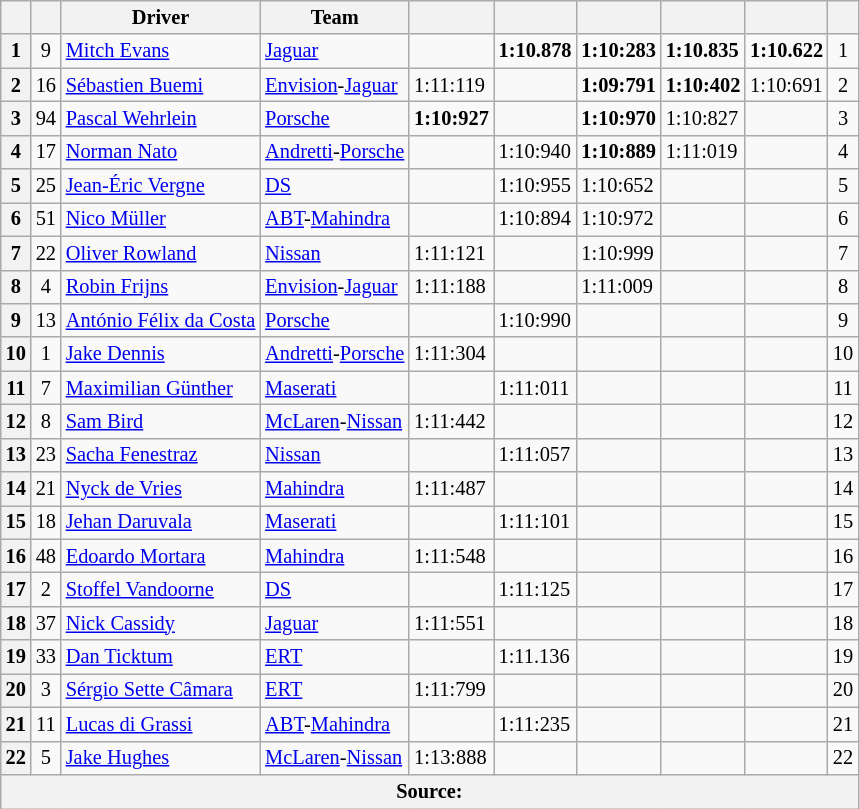<table class="wikitable sortable" style="font-size: 85%">
<tr>
<th scope="col"></th>
<th scope="col"></th>
<th scope="col">Driver</th>
<th scope="col">Team</th>
<th scope="col"></th>
<th scope="col"></th>
<th scope="col"></th>
<th scope="col"></th>
<th scope="col"></th>
<th scope="col"></th>
</tr>
<tr>
<th scope="row">1</th>
<td align="center">9</td>
<td data-sort-value=""> <a href='#'>Mitch Evans</a></td>
<td><a href='#'>Jaguar</a></td>
<td></td>
<td><strong>1:10.878</strong></td>
<td><strong>1:10:283</strong></td>
<td><strong>1:10.835</strong></td>
<td><strong>1:10.622</strong></td>
<td align="center">1</td>
</tr>
<tr>
<th scope="row">2</th>
<td align="center">16</td>
<td data-sort-value=""> <a href='#'>Sébastien Buemi</a></td>
<td><a href='#'>Envision</a>-<a href='#'>Jaguar</a></td>
<td>1:11:119</td>
<td></td>
<td><strong>1:09:791</strong></td>
<td><strong>1:10:402</strong></td>
<td>1:10:691</td>
<td align="center">2</td>
</tr>
<tr>
<th scope="row">3</th>
<td align="center">94</td>
<td data-sort-value=""> <a href='#'>Pascal Wehrlein</a></td>
<td><a href='#'>Porsche</a></td>
<td><strong>1:10:927</strong></td>
<td></td>
<td><strong>1:10:970</strong></td>
<td>1:10:827</td>
<td></td>
<td align="center">3</td>
</tr>
<tr>
<th scope="row">4</th>
<td align="center">17</td>
<td data-sort-value=""> <a href='#'>Norman Nato</a></td>
<td><a href='#'>Andretti</a>-<a href='#'>Porsche</a></td>
<td></td>
<td>1:10:940</td>
<td><strong>1:10:889</strong></td>
<td>1:11:019</td>
<td></td>
<td align="center">4</td>
</tr>
<tr>
<th scope="row">5</th>
<td align="center">25</td>
<td data-sort-value=""> <a href='#'>Jean-Éric Vergne</a></td>
<td><a href='#'>DS</a></td>
<td></td>
<td>1:10:955</td>
<td>1:10:652</td>
<td></td>
<td></td>
<td align="center">5</td>
</tr>
<tr>
<th scope="row">6</th>
<td align="center">51</td>
<td data-sort-value=""> <a href='#'>Nico Müller</a></td>
<td><a href='#'>ABT</a>-<a href='#'>Mahindra</a></td>
<td></td>
<td>1:10:894</td>
<td>1:10:972</td>
<td></td>
<td></td>
<td align="center">6</td>
</tr>
<tr>
<th scope="row">7</th>
<td align="center">22</td>
<td data-sort-value=""> <a href='#'>Oliver Rowland</a></td>
<td><a href='#'>Nissan</a></td>
<td>1:11:121</td>
<td></td>
<td>1:10:999</td>
<td></td>
<td></td>
<td align="center">7</td>
</tr>
<tr>
<th scope="row">8</th>
<td align="center">4</td>
<td data-sort-value=""> <a href='#'>Robin Frijns</a></td>
<td><a href='#'>Envision</a>-<a href='#'>Jaguar</a></td>
<td>1:11:188</td>
<td></td>
<td>1:11:009</td>
<td></td>
<td></td>
<td align="center">8</td>
</tr>
<tr>
<th scope="row">9</th>
<td align="center">13</td>
<td data-sort-value=""> <a href='#'>António Félix da Costa</a></td>
<td><a href='#'>Porsche</a></td>
<td></td>
<td>1:10:990</td>
<td></td>
<td></td>
<td></td>
<td align="center">9</td>
</tr>
<tr>
<th scope="row">10</th>
<td align="center">1</td>
<td data-sort-value=""> <a href='#'>Jake Dennis</a></td>
<td><a href='#'>Andretti</a>-<a href='#'>Porsche</a></td>
<td>1:11:304</td>
<td></td>
<td></td>
<td></td>
<td></td>
<td align="center">10</td>
</tr>
<tr>
<th scope="row">11</th>
<td align="center">7</td>
<td data-sort-value=""> <a href='#'>Maximilian Günther</a></td>
<td><a href='#'>Maserati</a></td>
<td></td>
<td>1:11:011</td>
<td></td>
<td></td>
<td></td>
<td align="center">11</td>
</tr>
<tr>
<th scope="row">12</th>
<td align="center">8</td>
<td data-sort-value=""> <a href='#'>Sam Bird</a></td>
<td><a href='#'>McLaren</a>-<a href='#'>Nissan</a></td>
<td>1:11:442</td>
<td></td>
<td></td>
<td></td>
<td></td>
<td align="center">12</td>
</tr>
<tr>
<th scope="row">13</th>
<td align="center">23</td>
<td data-sort-value=""> <a href='#'>Sacha Fenestraz</a></td>
<td><a href='#'>Nissan</a></td>
<td></td>
<td>1:11:057</td>
<td></td>
<td></td>
<td></td>
<td align="center">13</td>
</tr>
<tr>
<th scope="row">14</th>
<td align="center">21</td>
<td data-sort-value=""> <a href='#'>Nyck de Vries</a></td>
<td><a href='#'>Mahindra</a></td>
<td>1:11:487</td>
<td></td>
<td></td>
<td></td>
<td></td>
<td align="center">14</td>
</tr>
<tr>
<th scope="row">15</th>
<td align="center">18</td>
<td data-sort-value=""> <a href='#'>Jehan Daruvala</a></td>
<td><a href='#'>Maserati</a></td>
<td></td>
<td>1:11:101</td>
<td></td>
<td></td>
<td></td>
<td align="center">15</td>
</tr>
<tr>
<th scope="row">16</th>
<td align="center">48</td>
<td data-sort-value=""> <a href='#'>Edoardo Mortara</a></td>
<td><a href='#'>Mahindra</a></td>
<td>1:11:548</td>
<td></td>
<td></td>
<td></td>
<td></td>
<td align="center">16</td>
</tr>
<tr>
<th scope="row">17</th>
<td align="center">2</td>
<td data-sort-value=""> <a href='#'>Stoffel Vandoorne</a></td>
<td><a href='#'>DS</a></td>
<td></td>
<td>1:11:125</td>
<td></td>
<td></td>
<td></td>
<td align="center">17</td>
</tr>
<tr>
<th scope="row">18</th>
<td align="center">37</td>
<td data-sort-value=""> <a href='#'>Nick Cassidy</a></td>
<td><a href='#'>Jaguar</a></td>
<td>1:11:551</td>
<td></td>
<td></td>
<td></td>
<td></td>
<td align="center">18</td>
</tr>
<tr>
<th scope="row">19</th>
<td align="center">33</td>
<td data-sort-value=""> <a href='#'>Dan Ticktum</a></td>
<td><a href='#'>ERT</a></td>
<td></td>
<td>1:11.136</td>
<td></td>
<td></td>
<td></td>
<td align="center">19</td>
</tr>
<tr>
<th scope="row">20</th>
<td align="center">3</td>
<td data-sort-value=""> <a href='#'>Sérgio Sette Câmara</a></td>
<td><a href='#'>ERT</a></td>
<td>1:11:799</td>
<td></td>
<td></td>
<td></td>
<td></td>
<td align="center">20</td>
</tr>
<tr>
<th scope="row">21</th>
<td align="center">11</td>
<td data-sort-value=""> <a href='#'>Lucas di Grassi</a></td>
<td><a href='#'>ABT</a>-<a href='#'>Mahindra</a></td>
<td></td>
<td>1:11:235</td>
<td></td>
<td></td>
<td></td>
<td align="center">21</td>
</tr>
<tr>
<th scope="row">22</th>
<td align="center">5</td>
<td data-sort-value=""> <a href='#'>Jake Hughes</a></td>
<td><a href='#'>McLaren</a>-<a href='#'>Nissan</a></td>
<td>1:13:888</td>
<td></td>
<td></td>
<td></td>
<td></td>
<td align="center">22</td>
</tr>
<tr>
<th colspan="10">Source:</th>
</tr>
</table>
